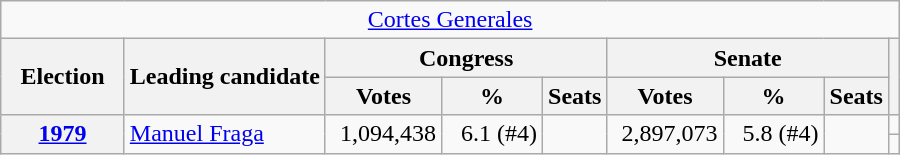<table class="wikitable" style="text-align:right;">
<tr>
<td colspan="9" align="center"><a href='#'>Cortes Generales</a></td>
</tr>
<tr>
<th rowspan="2" style="width:75px;">Election</th>
<th rowspan="2">Leading candidate</th>
<th colspan="3">Congress</th>
<th colspan="3">Senate</th>
<th rowspan="2"></th>
</tr>
<tr>
<th style="width:70px;">Votes</th>
<th style="width:60px;">%</th>
<th>Seats</th>
<th style="width:70px;">Votes</th>
<th style="width:60px;">%</th>
<th>Seats</th>
</tr>
<tr>
<th rowspan="2"><a href='#'>1979</a></th>
<td rowspan="2" style="text-align:left;"><a href='#'>Manuel Fraga</a></td>
<td rowspan="2">1,094,438</td>
<td rowspan="2">6.1 (#4)</td>
<td rowspan="2"></td>
<td rowspan="2">2,897,073</td>
<td rowspan="2">5.8 (#4)</td>
<td rowspan="2"></td>
<td></td>
</tr>
<tr>
<td></td>
</tr>
</table>
